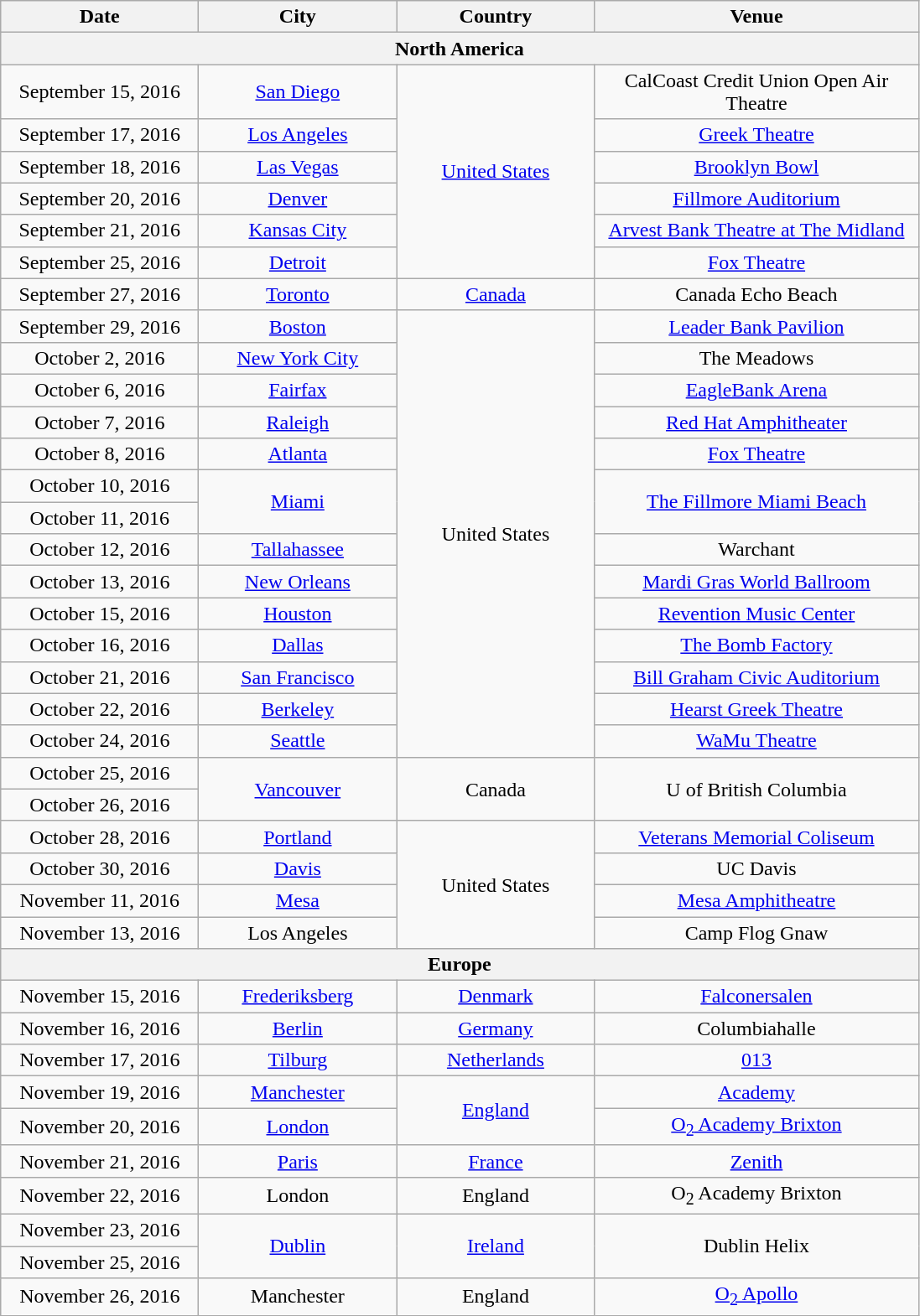<table class="wikitable" style="text-align:center;">
<tr>
<th style="width:150px;">Date</th>
<th style="width:150px;">City</th>
<th style="width:150px;">Country</th>
<th style="width:250px;">Venue</th>
</tr>
<tr>
<th colspan="4">North America</th>
</tr>
<tr>
<td>September 15, 2016</td>
<td><a href='#'>San Diego</a></td>
<td rowspan="6"><a href='#'>United States</a></td>
<td>CalCoast Credit Union Open Air Theatre</td>
</tr>
<tr>
<td>September 17, 2016</td>
<td><a href='#'>Los Angeles</a></td>
<td><a href='#'>Greek Theatre</a></td>
</tr>
<tr>
<td>September 18, 2016</td>
<td><a href='#'>Las Vegas</a></td>
<td><a href='#'>Brooklyn Bowl</a></td>
</tr>
<tr>
<td>September 20, 2016</td>
<td><a href='#'>Denver</a></td>
<td><a href='#'>Fillmore Auditorium</a></td>
</tr>
<tr>
<td>September 21, 2016</td>
<td><a href='#'>Kansas City</a></td>
<td><a href='#'>Arvest Bank Theatre at The Midland</a></td>
</tr>
<tr>
<td>September 25, 2016</td>
<td><a href='#'>Detroit</a></td>
<td><a href='#'>Fox Theatre</a></td>
</tr>
<tr>
<td>September 27, 2016</td>
<td><a href='#'>Toronto</a></td>
<td><a href='#'>Canada</a></td>
<td>Canada Echo Beach</td>
</tr>
<tr>
<td>September 29, 2016</td>
<td><a href='#'>Boston</a></td>
<td rowspan="14">United States</td>
<td><a href='#'>Leader Bank Pavilion</a></td>
</tr>
<tr>
<td>October 2, 2016</td>
<td><a href='#'>New York City</a></td>
<td>The Meadows</td>
</tr>
<tr>
<td>October 6, 2016</td>
<td><a href='#'>Fairfax</a></td>
<td><a href='#'>EagleBank Arena</a></td>
</tr>
<tr>
<td>October 7, 2016</td>
<td><a href='#'>Raleigh</a></td>
<td><a href='#'>Red Hat Amphitheater</a></td>
</tr>
<tr>
<td>October 8, 2016</td>
<td><a href='#'>Atlanta</a></td>
<td><a href='#'>Fox Theatre</a></td>
</tr>
<tr>
<td>October 10, 2016</td>
<td rowspan="2"><a href='#'>Miami</a></td>
<td rowspan="2"><a href='#'>The Fillmore Miami Beach</a></td>
</tr>
<tr>
<td>October 11, 2016</td>
</tr>
<tr>
<td>October 12, 2016</td>
<td><a href='#'>Tallahassee</a></td>
<td>Warchant</td>
</tr>
<tr>
<td>October 13, 2016</td>
<td><a href='#'>New Orleans</a></td>
<td><a href='#'>Mardi Gras World Ballroom</a></td>
</tr>
<tr>
<td>October 15, 2016</td>
<td><a href='#'>Houston</a></td>
<td><a href='#'>Revention Music Center</a></td>
</tr>
<tr>
<td>October 16, 2016</td>
<td><a href='#'>Dallas</a></td>
<td><a href='#'>The Bomb Factory</a></td>
</tr>
<tr>
<td>October 21, 2016</td>
<td><a href='#'>San Francisco</a></td>
<td><a href='#'>Bill Graham Civic Auditorium</a></td>
</tr>
<tr>
<td>October 22, 2016</td>
<td><a href='#'>Berkeley</a></td>
<td><a href='#'>Hearst Greek Theatre</a></td>
</tr>
<tr>
<td>October 24, 2016</td>
<td><a href='#'>Seattle</a></td>
<td><a href='#'>WaMu Theatre</a></td>
</tr>
<tr>
<td>October 25, 2016</td>
<td rowspan="2"><a href='#'>Vancouver</a></td>
<td rowspan="2">Canada</td>
<td rowspan="2">U of British Columbia</td>
</tr>
<tr>
<td>October 26, 2016</td>
</tr>
<tr>
<td>October 28, 2016</td>
<td><a href='#'>Portland</a></td>
<td rowspan="4">United States</td>
<td><a href='#'>Veterans Memorial Coliseum</a></td>
</tr>
<tr>
<td>October 30, 2016</td>
<td><a href='#'>Davis</a></td>
<td>UC Davis</td>
</tr>
<tr>
<td>November 11, 2016</td>
<td><a href='#'>Mesa</a></td>
<td><a href='#'>Mesa Amphitheatre</a></td>
</tr>
<tr>
<td>November 13, 2016</td>
<td>Los Angeles</td>
<td>Camp Flog Gnaw</td>
</tr>
<tr>
<th colspan="4"><strong>Europe</strong></th>
</tr>
<tr>
<td>November 15, 2016</td>
<td><a href='#'>Frederiksberg</a></td>
<td><a href='#'>Denmark</a></td>
<td><a href='#'>Falconersalen</a></td>
</tr>
<tr>
<td>November 16, 2016</td>
<td><a href='#'>Berlin</a></td>
<td><a href='#'>Germany</a></td>
<td>Columbiahalle</td>
</tr>
<tr>
<td>November 17, 2016</td>
<td><a href='#'>Tilburg</a></td>
<td><a href='#'>Netherlands</a></td>
<td><a href='#'>013</a></td>
</tr>
<tr>
<td>November 19, 2016</td>
<td><a href='#'>Manchester</a></td>
<td rowspan="2"><a href='#'>England</a></td>
<td><a href='#'>Academy</a></td>
</tr>
<tr>
<td>November 20, 2016</td>
<td><a href='#'>London</a></td>
<td><a href='#'>O<sub>2</sub> Academy Brixton</a></td>
</tr>
<tr>
<td>November 21, 2016</td>
<td><a href='#'>Paris</a></td>
<td><a href='#'>France</a></td>
<td><a href='#'>Zenith</a></td>
</tr>
<tr>
<td>November 22, 2016</td>
<td>London</td>
<td>England</td>
<td>O<sub>2</sub> Academy Brixton</td>
</tr>
<tr>
<td>November 23, 2016</td>
<td rowspan="2"><a href='#'>Dublin</a></td>
<td rowspan="2"><a href='#'>Ireland</a></td>
<td rowspan="2">Dublin Helix</td>
</tr>
<tr>
<td>November 25, 2016</td>
</tr>
<tr>
<td>November 26, 2016</td>
<td>Manchester</td>
<td>England</td>
<td><a href='#'>O<sub>2</sub> Apollo</a></td>
</tr>
</table>
